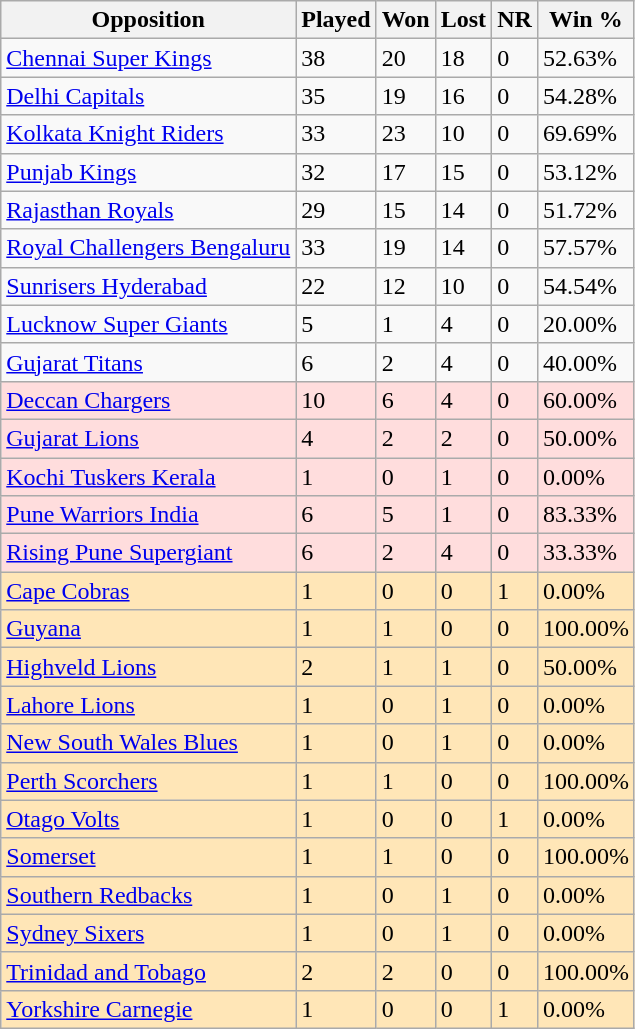<table class="wikitable sortable">
<tr>
<th>Opposition</th>
<th>Played</th>
<th>Won</th>
<th>Lost</th>
<th>NR</th>
<th>Win %</th>
</tr>
<tr>
<td><a href='#'>Chennai Super Kings</a></td>
<td>38</td>
<td>20</td>
<td>18</td>
<td>0</td>
<td>52.63%</td>
</tr>
<tr>
<td><a href='#'>Delhi Capitals</a></td>
<td>35</td>
<td>19</td>
<td>16</td>
<td>0</td>
<td>54.28%</td>
</tr>
<tr>
<td><a href='#'>Kolkata Knight Riders</a></td>
<td>33</td>
<td>23</td>
<td>10</td>
<td>0</td>
<td>69.69%</td>
</tr>
<tr>
<td><a href='#'>Punjab Kings</a></td>
<td>32</td>
<td>17</td>
<td>15</td>
<td>0</td>
<td>53.12%</td>
</tr>
<tr>
<td><a href='#'>Rajasthan Royals</a></td>
<td>29</td>
<td>15</td>
<td>14</td>
<td>0</td>
<td>51.72%</td>
</tr>
<tr>
<td><a href='#'>Royal Challengers Bengaluru</a></td>
<td>33</td>
<td>19</td>
<td>14</td>
<td>0</td>
<td>57.57%</td>
</tr>
<tr>
<td><a href='#'>Sunrisers Hyderabad</a></td>
<td>22</td>
<td>12</td>
<td>10</td>
<td>0</td>
<td>54.54%</td>
</tr>
<tr>
<td><a href='#'>Lucknow Super Giants</a></td>
<td>5</td>
<td>1</td>
<td>4</td>
<td>0</td>
<td>20.00%</td>
</tr>
<tr>
<td><a href='#'>Gujarat Titans</a></td>
<td>6</td>
<td>2</td>
<td>4</td>
<td>0</td>
<td>40.00%</td>
</tr>
<tr style="background:#fdd;">
<td><a href='#'>Deccan Chargers</a></td>
<td>10</td>
<td>6</td>
<td>4</td>
<td>0</td>
<td>60.00%</td>
</tr>
<tr style="background:#fdd;">
<td><a href='#'>Gujarat Lions</a></td>
<td>4</td>
<td>2</td>
<td>2</td>
<td>0</td>
<td>50.00%</td>
</tr>
<tr style="background:#fdd;">
<td><a href='#'>Kochi Tuskers Kerala</a></td>
<td>1</td>
<td>0</td>
<td>1</td>
<td>0</td>
<td>0.00%</td>
</tr>
<tr style="background:#fdd;">
<td><a href='#'>Pune Warriors India</a></td>
<td>6</td>
<td>5</td>
<td>1</td>
<td>0</td>
<td>83.33%</td>
</tr>
<tr style="background:#fdd;">
<td><a href='#'>Rising Pune Supergiant</a></td>
<td>6</td>
<td>2</td>
<td>4</td>
<td>0</td>
<td>33.33%</td>
</tr>
<tr style="background:#ffe6b7;">
<td><a href='#'>Cape Cobras</a></td>
<td>1</td>
<td>0</td>
<td>0</td>
<td>1</td>
<td>0.00%</td>
</tr>
<tr style="background:#ffe6b7;">
<td><a href='#'>Guyana</a></td>
<td>1</td>
<td>1</td>
<td>0</td>
<td>0</td>
<td>100.00%</td>
</tr>
<tr style="background:#ffe6b7;">
<td><a href='#'>Highveld Lions</a></td>
<td>2</td>
<td>1</td>
<td>1</td>
<td>0</td>
<td>50.00%</td>
</tr>
<tr style="background:#ffe6b7;">
<td><a href='#'>Lahore Lions</a></td>
<td>1</td>
<td>0</td>
<td>1</td>
<td>0</td>
<td>0.00%</td>
</tr>
<tr style="background:#ffe6b7;">
<td><a href='#'>New South Wales Blues</a></td>
<td>1</td>
<td>0</td>
<td>1</td>
<td>0</td>
<td>0.00%</td>
</tr>
<tr style="background:#ffe6b7;">
<td><a href='#'>Perth Scorchers</a></td>
<td>1</td>
<td>1</td>
<td>0</td>
<td>0</td>
<td>100.00%</td>
</tr>
<tr style="background:#ffe6b7;">
<td><a href='#'>Otago Volts</a></td>
<td>1</td>
<td>0</td>
<td>0</td>
<td>1</td>
<td>0.00%</td>
</tr>
<tr style="background:#ffe6b7;">
<td><a href='#'>Somerset</a></td>
<td>1</td>
<td>1</td>
<td>0</td>
<td>0</td>
<td>100.00%</td>
</tr>
<tr style="background:#ffe6b7;">
<td><a href='#'>Southern Redbacks</a></td>
<td>1</td>
<td>0</td>
<td>1</td>
<td>0</td>
<td>0.00%</td>
</tr>
<tr style="background:#ffe6b7;">
<td><a href='#'>Sydney Sixers</a></td>
<td>1</td>
<td>0</td>
<td>1</td>
<td>0</td>
<td>0.00%</td>
</tr>
<tr style="background:#ffe6b7;">
<td><a href='#'>Trinidad and Tobago</a></td>
<td>2</td>
<td>2</td>
<td>0</td>
<td>0</td>
<td>100.00%</td>
</tr>
<tr style="background:#ffe6b7;">
<td><a href='#'>Yorkshire Carnegie</a></td>
<td>1</td>
<td>0</td>
<td>0</td>
<td>1</td>
<td>0.00%</td>
</tr>
</table>
